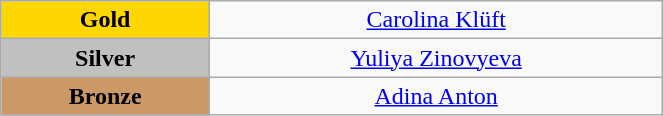<table class="wikitable" style="text-align:center; " width="35%">
<tr>
<td bgcolor="gold"><strong>Gold</strong></td>
<td><a href='#'>Carolina Klüft</a><br>  <small><em></em></small></td>
</tr>
<tr>
<td bgcolor="silver"><strong>Silver</strong></td>
<td><a href='#'>Yuliya Zinovyeva</a><br>  <small><em></em></small></td>
</tr>
<tr>
<td bgcolor="CC9966"><strong>Bronze</strong></td>
<td><a href='#'>Adina Anton</a><br>  <small><em></em></small></td>
</tr>
</table>
